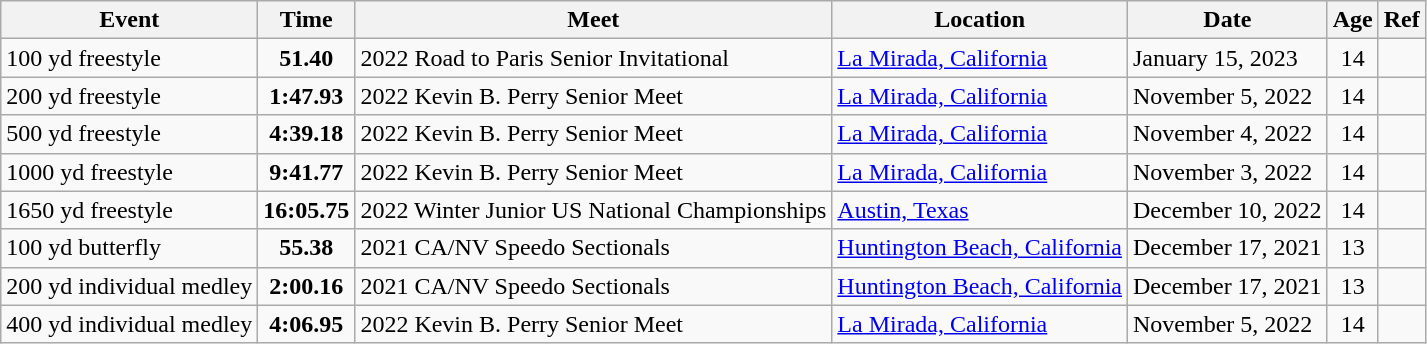<table class="wikitable">
<tr>
<th>Event</th>
<th>Time</th>
<th>Meet</th>
<th>Location</th>
<th>Date</th>
<th>Age</th>
<th>Ref</th>
</tr>
<tr>
<td>100 yd freestyle</td>
<td style="text-align:center;"><strong>51.40</strong></td>
<td>2022 Road to Paris Senior Invitational</td>
<td><a href='#'>La Mirada, California</a></td>
<td>January 15, 2023</td>
<td style="text-align:center;">14</td>
<td></td>
</tr>
<tr>
<td>200 yd freestyle</td>
<td style="text-align:center;"><strong>1:47.93</strong></td>
<td>2022 Kevin B. Perry Senior Meet</td>
<td><a href='#'>La Mirada, California</a></td>
<td>November 5, 2022</td>
<td style="text-align:center;">14</td>
<td></td>
</tr>
<tr>
<td>500 yd freestyle</td>
<td style="text-align:center;"><strong>4:39.18</strong></td>
<td>2022 Kevin B. Perry Senior Meet</td>
<td><a href='#'>La Mirada, California</a></td>
<td>November 4, 2022</td>
<td style="text-align:center;">14</td>
<td></td>
</tr>
<tr>
<td>1000 yd freestyle</td>
<td style="text-align:center;"><strong>9:41.77</strong></td>
<td>2022 Kevin B. Perry Senior Meet</td>
<td><a href='#'>La Mirada, California</a></td>
<td>November 3, 2022</td>
<td style="text-align:center;">14</td>
<td></td>
</tr>
<tr>
<td>1650 yd freestyle</td>
<td style="text-align:center;"><strong>16:05.75</strong></td>
<td>2022 Winter Junior US National Championships</td>
<td><a href='#'>Austin, Texas</a></td>
<td>December 10, 2022</td>
<td style="text-align:center;">14</td>
<td></td>
</tr>
<tr>
<td>100 yd butterfly</td>
<td style="text-align:center;"><strong>55.38</strong></td>
<td>2021 CA/NV Speedo Sectionals</td>
<td><a href='#'>Huntington Beach, California</a></td>
<td>December 17, 2021</td>
<td style="text-align:center;">13</td>
<td></td>
</tr>
<tr>
<td>200 yd individual medley</td>
<td style="text-align:center;"><strong>2:00.16</strong></td>
<td>2021 CA/NV Speedo Sectionals</td>
<td><a href='#'>Huntington Beach, California</a></td>
<td>December 17, 2021</td>
<td style="text-align:center;">13</td>
<td></td>
</tr>
<tr>
<td>400 yd individual medley</td>
<td style="text-align:center;"><strong>4:06.95</strong></td>
<td>2022 Kevin B. Perry Senior Meet</td>
<td><a href='#'>La Mirada, California</a></td>
<td>November 5, 2022</td>
<td style="text-align:center;">14</td>
<td></td>
</tr>
</table>
